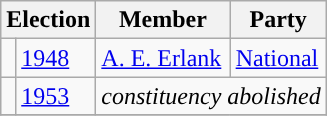<table class="wikitable">
<tr>
<th colspan="2">Election</th>
<th>Member</th>
<th>Party</th>
</tr>
<tr>
<td style="background-color: "></td>
<td><a href='#'>1948</a></td>
<td><a href='#'>A. E. Erlank</a></td>
<td><a href='#'>National</a></td>
</tr>
<tr>
<td style="background-color: "></td>
<td><a href='#'>1953</a></td>
<td colspan="2"><em>constituency abolished</em></td>
</tr>
<tr>
</tr>
</table>
